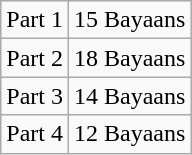<table class="wikitable">
<tr>
<td>Part 1</td>
<td>15 Bayaans</td>
</tr>
<tr>
<td>Part 2</td>
<td>18 Bayaans</td>
</tr>
<tr>
<td>Part 3</td>
<td>14 Bayaans</td>
</tr>
<tr>
<td>Part 4</td>
<td>12 Bayaans</td>
</tr>
</table>
